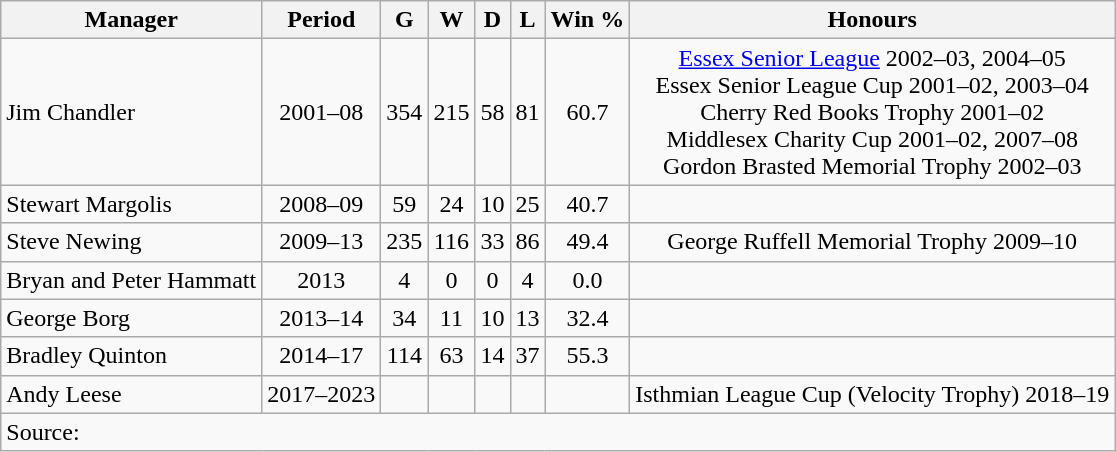<table class="wikitable sortable" style=text-align:center>
<tr>
<th>Manager</th>
<th>Period</th>
<th>G</th>
<th>W</th>
<th>D</th>
<th>L</th>
<th>Win %</th>
<th>Honours</th>
</tr>
<tr>
<td align=left> Jim Chandler</td>
<td>2001–08</td>
<td>354</td>
<td>215</td>
<td>58</td>
<td>81</td>
<td>60.7</td>
<td><a href='#'>Essex Senior League</a> 2002–03, 2004–05<br>Essex Senior League Cup 2001–02, 2003–04<br>Cherry Red Books Trophy 2001–02<br>Middlesex Charity Cup 2001–02, 2007–08<br>Gordon Brasted Memorial Trophy 2002–03</td>
</tr>
<tr>
<td align=left> Stewart Margolis</td>
<td>2008–09</td>
<td>59</td>
<td>24</td>
<td>10</td>
<td>25</td>
<td>40.7</td>
<td></td>
</tr>
<tr>
<td align=left> Steve Newing</td>
<td>2009–13</td>
<td>235</td>
<td>116</td>
<td>33</td>
<td>86</td>
<td>49.4</td>
<td>George Ruffell Memorial Trophy 2009–10</td>
</tr>
<tr>
<td align=left> Bryan and Peter Hammatt</td>
<td>2013</td>
<td>4</td>
<td>0</td>
<td>0</td>
<td>4</td>
<td>0.0</td>
<td></td>
</tr>
<tr>
<td align=left> George Borg</td>
<td>2013–14</td>
<td>34</td>
<td>11</td>
<td>10</td>
<td>13</td>
<td>32.4</td>
<td></td>
</tr>
<tr>
<td align=left> Bradley Quinton</td>
<td>2014–17</td>
<td>114</td>
<td>63</td>
<td>14</td>
<td>37</td>
<td>55.3</td>
<td></td>
</tr>
<tr>
<td align=left> Andy Leese</td>
<td>2017–2023</td>
<td></td>
<td></td>
<td></td>
<td></td>
<td></td>
<td>Isthmian League Cup (Velocity Trophy) 2018–19</td>
</tr>
<tr>
<td align=left colspan=8>Source: </td>
</tr>
</table>
